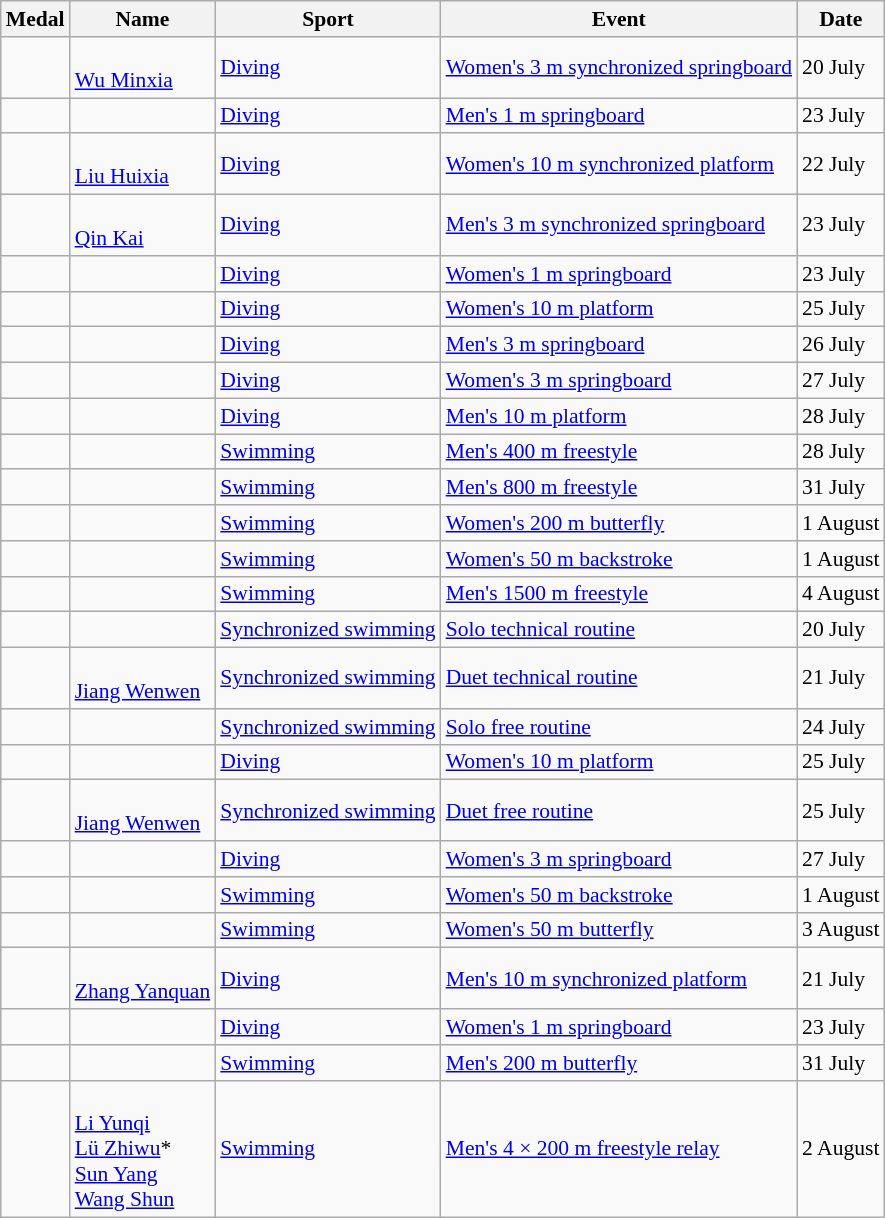<table class="wikitable sortable" style="font-size:90%">
<tr>
<th>Medal</th>
<th>Name</th>
<th>Sport</th>
<th>Event</th>
<th>Date</th>
</tr>
<tr>
<td></td>
<td><br><a href='#'>Wu Minxia</a></td>
<td><a href='#'>Diving</a></td>
<td><a href='#'>Women's 3 m synchronized springboard</a></td>
<td>20 July</td>
</tr>
<tr>
<td></td>
<td></td>
<td><a href='#'>Diving</a></td>
<td><a href='#'>Men's 1 m springboard</a></td>
<td>23 July</td>
</tr>
<tr>
<td></td>
<td><br><a href='#'>Liu Huixia</a></td>
<td><a href='#'>Diving</a></td>
<td><a href='#'>Women's 10 m synchronized platform</a></td>
<td>22 July</td>
</tr>
<tr>
<td></td>
<td><br><a href='#'>Qin Kai</a></td>
<td><a href='#'>Diving</a></td>
<td><a href='#'>Men's 3 m synchronized springboard</a></td>
<td>23 July</td>
</tr>
<tr>
<td></td>
<td></td>
<td><a href='#'>Diving</a></td>
<td><a href='#'>Women's 1 m springboard</a></td>
<td>23 July</td>
</tr>
<tr>
<td></td>
<td></td>
<td><a href='#'>Diving</a></td>
<td><a href='#'>Women's 10 m platform</a></td>
<td>25 July</td>
</tr>
<tr>
<td></td>
<td></td>
<td><a href='#'>Diving</a></td>
<td><a href='#'>Men's 3 m springboard</a></td>
<td>26 July</td>
</tr>
<tr>
<td></td>
<td></td>
<td><a href='#'>Diving</a></td>
<td><a href='#'>Women's 3 m springboard</a></td>
<td>27 July</td>
</tr>
<tr>
<td></td>
<td></td>
<td><a href='#'>Diving</a></td>
<td><a href='#'>Men's 10 m platform</a></td>
<td>28 July</td>
</tr>
<tr>
<td></td>
<td></td>
<td><a href='#'>Swimming</a></td>
<td><a href='#'>Men's 400 m freestyle</a></td>
<td>28 July</td>
</tr>
<tr>
<td></td>
<td></td>
<td><a href='#'>Swimming</a></td>
<td><a href='#'>Men's 800 m freestyle</a></td>
<td>31 July</td>
</tr>
<tr>
<td></td>
<td></td>
<td><a href='#'>Swimming</a></td>
<td><a href='#'>Women's 200 m butterfly</a></td>
<td>1 August</td>
</tr>
<tr>
<td></td>
<td></td>
<td><a href='#'>Swimming</a></td>
<td><a href='#'>Women's 50 m backstroke</a></td>
<td>1 August</td>
</tr>
<tr>
<td></td>
<td></td>
<td><a href='#'>Swimming</a></td>
<td><a href='#'>Men's 1500 m freestyle</a></td>
<td>4 August</td>
</tr>
<tr>
<td></td>
<td></td>
<td><a href='#'>Synchronized swimming</a></td>
<td><a href='#'>Solo technical routine</a></td>
<td>20 July</td>
</tr>
<tr>
<td></td>
<td><br><a href='#'>Jiang Wenwen</a></td>
<td><a href='#'>Synchronized swimming</a></td>
<td><a href='#'>Duet technical routine</a></td>
<td>21 July</td>
</tr>
<tr>
<td></td>
<td></td>
<td><a href='#'>Synchronized swimming</a></td>
<td><a href='#'>Solo free routine</a></td>
<td>24 July</td>
</tr>
<tr>
<td></td>
<td></td>
<td><a href='#'>Diving</a></td>
<td><a href='#'>Women's 10 m platform</a></td>
<td>25 July</td>
</tr>
<tr>
<td></td>
<td><br><a href='#'>Jiang Wenwen</a></td>
<td><a href='#'>Synchronized swimming</a></td>
<td><a href='#'>Duet free routine</a></td>
<td>25 July</td>
</tr>
<tr>
<td></td>
<td></td>
<td><a href='#'>Diving</a></td>
<td><a href='#'>Women's 3 m springboard</a></td>
<td>27 July</td>
</tr>
<tr>
<td></td>
<td></td>
<td><a href='#'>Swimming</a></td>
<td><a href='#'>Women's 50 m backstroke</a></td>
<td>1 August</td>
</tr>
<tr>
<td></td>
<td></td>
<td><a href='#'>Swimming</a></td>
<td><a href='#'>Women's 50 m butterfly</a></td>
<td>3 August</td>
</tr>
<tr>
<td></td>
<td><br><a href='#'>Zhang Yanquan</a></td>
<td><a href='#'>Diving</a></td>
<td><a href='#'>Men's 10 m synchronized platform</a></td>
<td>21 July</td>
</tr>
<tr>
<td></td>
<td></td>
<td><a href='#'>Diving</a></td>
<td><a href='#'>Women's 1 m springboard</a></td>
<td>23 July</td>
</tr>
<tr>
<td></td>
<td></td>
<td><a href='#'>Swimming</a></td>
<td><a href='#'>Men's 200 m butterfly</a></td>
<td>31 July</td>
</tr>
<tr>
<td></td>
<td><br><a href='#'>Li Yunqi</a><br><a href='#'>Lü Zhiwu</a>*<br><a href='#'>Sun Yang</a><br><a href='#'>Wang Shun</a></td>
<td><a href='#'>Swimming</a></td>
<td><a href='#'>Men's 4 × 200 m freestyle relay</a></td>
<td>2 August</td>
</tr>
</table>
